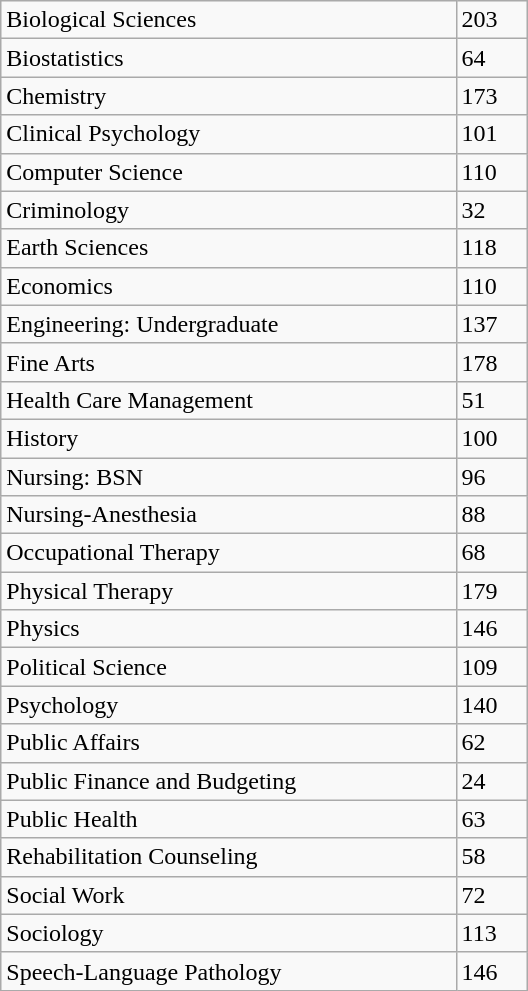<table class="wikitable floatright" style="width: 22em;">
<tr>
<td>Biological Sciences</td>
<td>203</td>
</tr>
<tr>
<td>Biostatistics</td>
<td>64</td>
</tr>
<tr>
<td>Chemistry</td>
<td>173</td>
</tr>
<tr>
<td>Clinical Psychology</td>
<td>101</td>
</tr>
<tr>
<td>Computer Science</td>
<td>110</td>
</tr>
<tr>
<td>Criminology</td>
<td>32</td>
</tr>
<tr>
<td>Earth Sciences</td>
<td>118</td>
</tr>
<tr>
<td>Economics</td>
<td>110</td>
</tr>
<tr>
<td>Engineering: Undergraduate</td>
<td>137</td>
</tr>
<tr>
<td>Fine Arts</td>
<td>178</td>
</tr>
<tr>
<td>Health Care Management</td>
<td>51</td>
</tr>
<tr>
<td>History</td>
<td>100</td>
</tr>
<tr>
<td>Nursing: BSN</td>
<td>96</td>
</tr>
<tr>
<td>Nursing-Anesthesia</td>
<td>88</td>
</tr>
<tr>
<td>Occupational Therapy</td>
<td>68</td>
</tr>
<tr>
<td>Physical Therapy</td>
<td>179</td>
</tr>
<tr>
<td>Physics</td>
<td>146</td>
</tr>
<tr>
<td>Political Science</td>
<td>109</td>
</tr>
<tr>
<td>Psychology</td>
<td>140</td>
</tr>
<tr>
<td>Public Affairs</td>
<td>62</td>
</tr>
<tr>
<td>Public Finance and Budgeting</td>
<td>24</td>
</tr>
<tr>
<td>Public Health</td>
<td>63</td>
</tr>
<tr>
<td>Rehabilitation Counseling</td>
<td>58</td>
</tr>
<tr>
<td>Social Work</td>
<td>72</td>
</tr>
<tr>
<td>Sociology</td>
<td>113</td>
</tr>
<tr>
<td>Speech-Language Pathology</td>
<td>146</td>
</tr>
</table>
